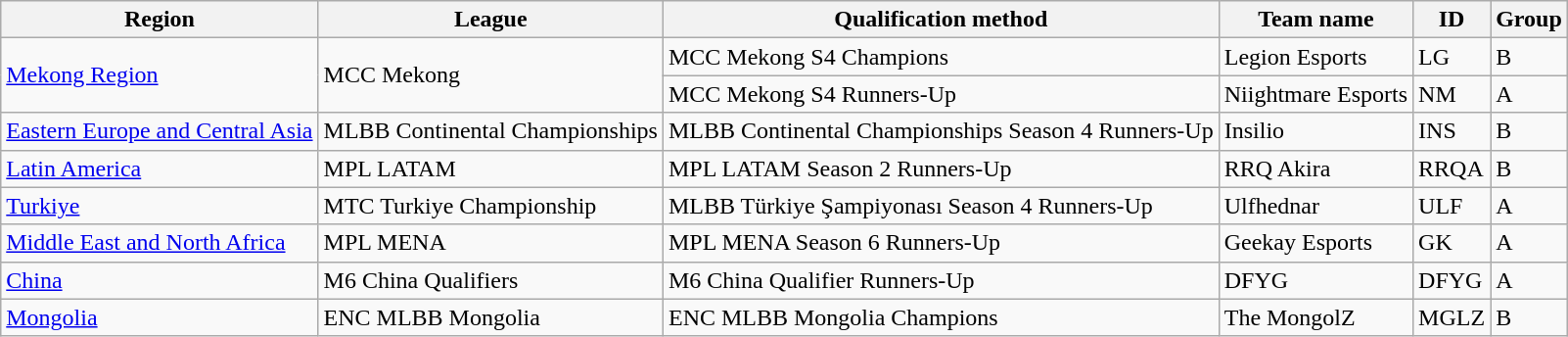<table class="wikitable sortable">
<tr>
<th>Region</th>
<th>League</th>
<th>Qualification method</th>
<th>Team name</th>
<th>ID</th>
<th>Group</th>
</tr>
<tr>
<td rowspan="2"><a href='#'>Mekong Region</a></td>
<td rowspan="2">MCC Mekong</td>
<td>MCC Mekong S4 Champions</td>
<td> Legion Esports</td>
<td>LG</td>
<td>B</td>
</tr>
<tr>
<td>MCC Mekong S4 Runners-Up</td>
<td> Niightmare Esports</td>
<td>NM</td>
<td>A</td>
</tr>
<tr>
<td><a href='#'>Eastern Europe and Central Asia</a></td>
<td>MLBB Continental Championships</td>
<td>MLBB Continental Championships Season 4 Runners-Up</td>
<td> Insilio</td>
<td>INS</td>
<td>B</td>
</tr>
<tr>
<td><a href='#'>Latin America</a></td>
<td>MPL LATAM</td>
<td>MPL LATAM Season 2 Runners-Up</td>
<td> RRQ Akira</td>
<td>RRQA</td>
<td>B</td>
</tr>
<tr>
<td><a href='#'>Turkiye</a></td>
<td>MTC Turkiye Championship</td>
<td>MLBB Türkiye Şampiyonası Season 4 Runners-Up</td>
<td> Ulfhednar</td>
<td>ULF</td>
<td>A</td>
</tr>
<tr>
<td><a href='#'>Middle East and North Africa</a></td>
<td>MPL MENA</td>
<td>MPL MENA Season 6 Runners-Up</td>
<td> Geekay Esports</td>
<td>GK</td>
<td>A</td>
</tr>
<tr>
<td><a href='#'>China</a></td>
<td>M6 China Qualifiers</td>
<td>M6 China Qualifier Runners-Up</td>
<td> DFYG</td>
<td>DFYG</td>
<td>A</td>
</tr>
<tr>
<td><a href='#'>Mongolia</a></td>
<td>ENC MLBB Mongolia</td>
<td>ENC MLBB Mongolia Champions</td>
<td> The MongolZ</td>
<td>MGLZ</td>
<td>B</td>
</tr>
</table>
